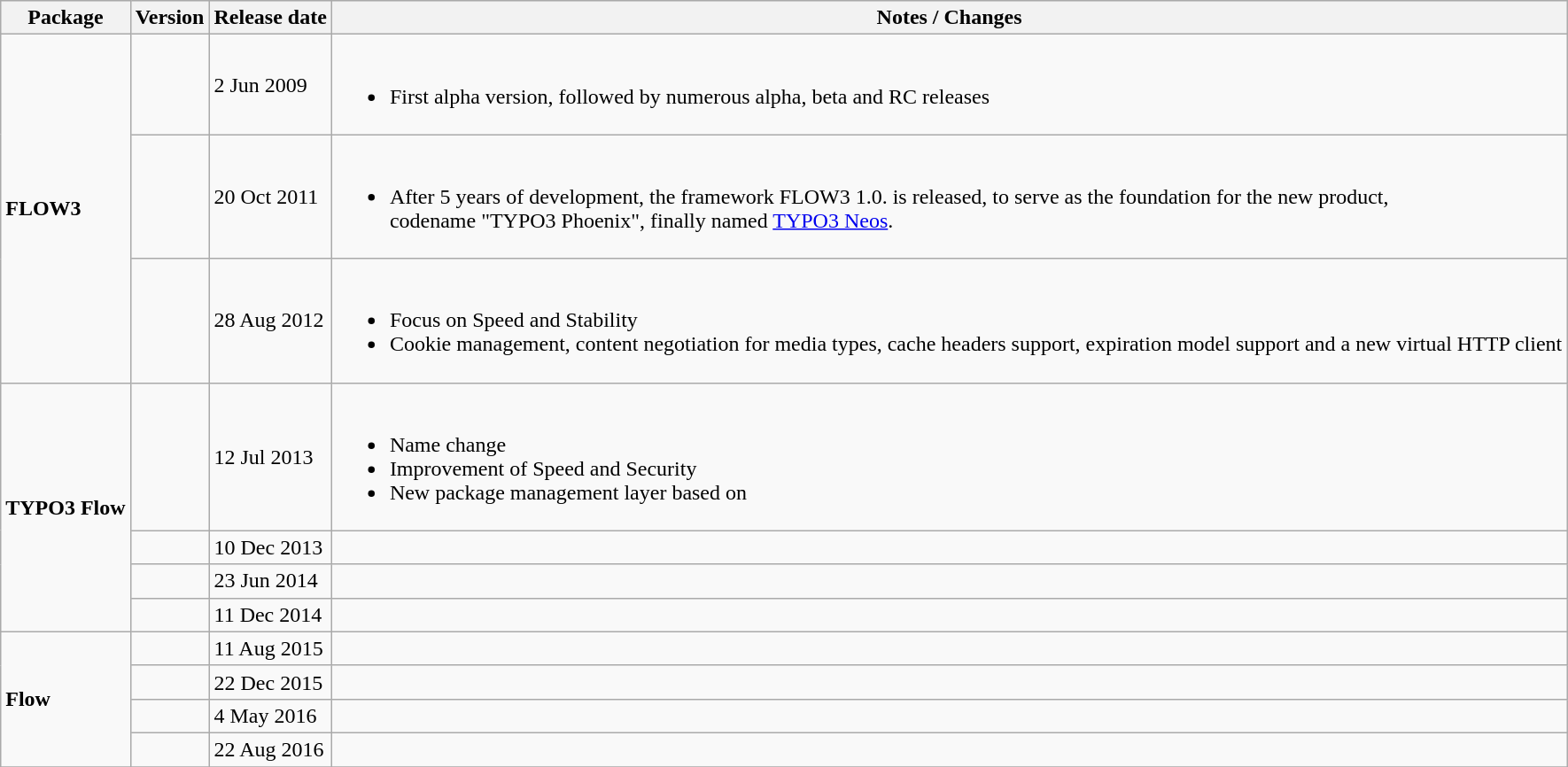<table class="wikitable">
<tr style="background-color: #ececec;" |>
<th>Package</th>
<th>Version</th>
<th>Release date</th>
<th>Notes / Changes</th>
</tr>
<tr>
<td rowspan=3><strong>FLOW3</strong></td>
<td></td>
<td>2 Jun 2009</td>
<td><br><ul><li>First alpha version, followed by numerous alpha, beta and RC releases</li></ul></td>
</tr>
<tr>
<td></td>
<td>20 Oct 2011</td>
<td><br><ul><li>After 5 years of development, the framework FLOW3 1.0. is released, to serve as the foundation for the new product,<br>codename "TYPO3 Phoenix", finally named <a href='#'>TYPO3 Neos</a>.</li></ul></td>
</tr>
<tr>
<td></td>
<td>28 Aug 2012</td>
<td><br><ul><li>Focus on Speed and Stability</li><li>Cookie management, content negotiation for media types, cache headers support, expiration model support and a new virtual HTTP client </li></ul></td>
</tr>
<tr>
<td rowspan=4><strong>TYPO3 Flow</strong></td>
<td></td>
<td>12 Jul 2013</td>
<td><br><ul><li>Name change</li><li>Improvement of Speed and Security </li><li>New package management layer based on </li></ul></td>
</tr>
<tr>
<td></td>
<td>10 Dec 2013</td>
<td></td>
</tr>
<tr>
<td></td>
<td>23 Jun 2014</td>
<td></td>
</tr>
<tr>
<td></td>
<td>11 Dec 2014</td>
<td></td>
</tr>
<tr>
<td rowspan=4><strong>Flow</strong></td>
<td></td>
<td>11 Aug 2015</td>
<td></td>
</tr>
<tr>
<td></td>
<td>22 Dec 2015</td>
<td></td>
</tr>
<tr>
<td></td>
<td>4 May 2016</td>
<td></td>
</tr>
<tr>
<td></td>
<td>22 Aug 2016</td>
<td></td>
</tr>
<tr>
</tr>
</table>
